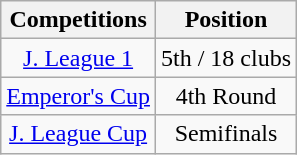<table class="wikitable" style="text-align:center;">
<tr>
<th>Competitions</th>
<th>Position</th>
</tr>
<tr>
<td><a href='#'>J. League 1</a></td>
<td>5th / 18 clubs</td>
</tr>
<tr>
<td><a href='#'>Emperor's Cup</a></td>
<td>4th Round</td>
</tr>
<tr>
<td><a href='#'>J. League Cup</a></td>
<td>Semifinals</td>
</tr>
</table>
